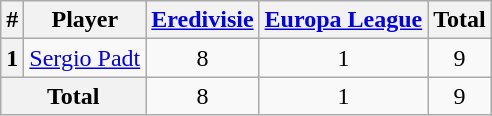<table class="wikitable" style="text-align:center;">
<tr>
<th>#</th>
<th>Player</th>
<th><a href='#'>Eredivisie</a></th>
<th><a href='#'>Europa League</a></th>
<th>Total</th>
</tr>
<tr>
<th>1</th>
<td align="left"> <a href='#'>Sergio Padt</a></td>
<td>8</td>
<td>1</td>
<td>9</td>
</tr>
<tr>
<th colspan="2">Total</th>
<td>8</td>
<td>1</td>
<td>9</td>
</tr>
</table>
